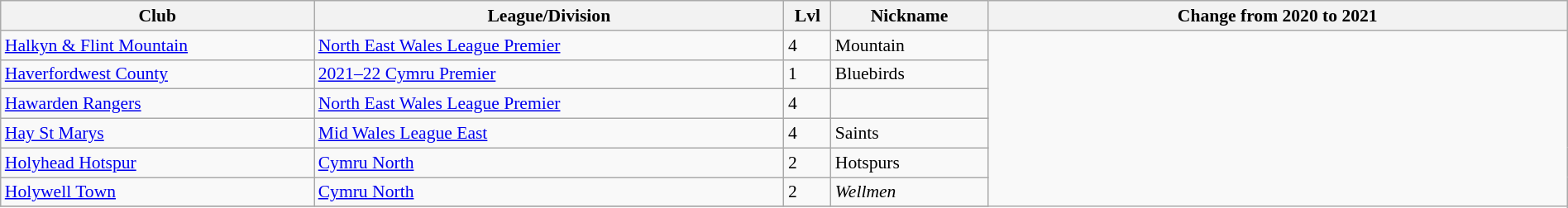<table class="wikitable sortable" width=100% style="font-size:90%">
<tr>
<th width=20%>Club</th>
<th width=30%>League/Division</th>
<th width=3%>Lvl</th>
<th width=10%>Nickname</th>
<th width=37%>Change from 2020 to 2021</th>
</tr>
<tr>
<td><a href='#'>Halkyn & Flint Mountain</a></td>
<td><a href='#'>North East Wales League Premier</a></td>
<td>4</td>
<td>Mountain</td>
</tr>
<tr>
<td><a href='#'>Haverfordwest County</a></td>
<td><a href='#'>2021–22 Cymru Premier</a></td>
<td>1</td>
<td>Bluebirds</td>
</tr>
<tr>
<td><a href='#'>Hawarden Rangers</a></td>
<td><a href='#'>North East Wales League Premier</a></td>
<td>4</td>
<td></td>
</tr>
<tr>
<td><a href='#'>Hay St Marys</a></td>
<td><a href='#'>Mid Wales League East</a></td>
<td>4</td>
<td>Saints</td>
</tr>
<tr>
<td><a href='#'>Holyhead Hotspur</a></td>
<td><a href='#'>Cymru North</a></td>
<td>2</td>
<td>Hotspurs</td>
</tr>
<tr>
<td><a href='#'>Holywell Town</a></td>
<td><a href='#'>Cymru North</a></td>
<td>2</td>
<td><em>Wellmen</em></td>
</tr>
<tr>
</tr>
</table>
